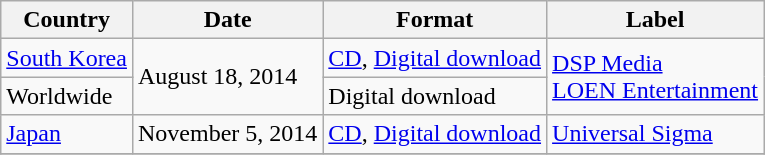<table class="wikitable plainrowheaders">
<tr>
<th scope="col">Country</th>
<th>Date</th>
<th>Format</th>
<th>Label</th>
</tr>
<tr>
<td scope="row" rowspan="1"><a href='#'>South Korea</a></td>
<td scope="row" rowspan="2">August 18, 2014</td>
<td scope="row" rowspan="1"><a href='#'>CD</a>, <a href='#'>Digital download</a></td>
<td scope="row" rowspan="2"><a href='#'>DSP Media</a><br><a href='#'>LOEN Entertainment</a></td>
</tr>
<tr>
<td>Worldwide</td>
<td>Digital download</td>
</tr>
<tr>
<td scope="row" rowspan="1"><a href='#'>Japan</a></td>
<td scope="row" rowspan="1">November 5, 2014</td>
<td scope="row" rowspan="1"><a href='#'>CD</a>, <a href='#'>Digital download</a></td>
<td scope="row" rowspan="1"><a href='#'>Universal Sigma</a></td>
</tr>
<tr>
</tr>
</table>
